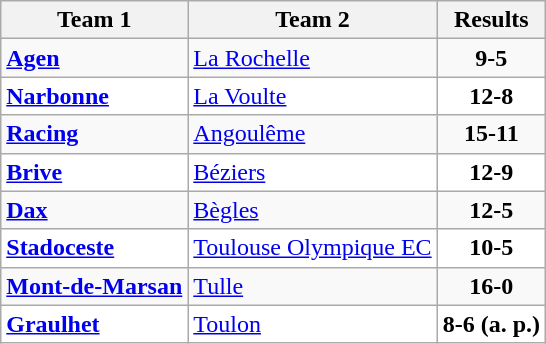<table class="wikitable">
<tr>
<th>Team 1</th>
<th>Team 2</th>
<th>Results</th>
</tr>
<tr>
<td><strong><a href='#'>Agen</a></strong></td>
<td><a href='#'>La Rochelle</a></td>
<td align="center"><strong>9-5</strong></td>
</tr>
<tr bgcolor="white">
<td><strong><a href='#'>Narbonne</a></strong></td>
<td><a href='#'>La Voulte</a></td>
<td align="center"><strong>12-8</strong></td>
</tr>
<tr>
<td><strong><a href='#'>Racing</a></strong></td>
<td><a href='#'>Angoulême</a></td>
<td align="center"><strong>15-11</strong></td>
</tr>
<tr bgcolor="white">
<td><strong><a href='#'>Brive</a></strong></td>
<td><a href='#'>Béziers</a></td>
<td align="center"><strong>12-9</strong></td>
</tr>
<tr>
<td><strong><a href='#'>Dax</a></strong></td>
<td><a href='#'>Bègles</a></td>
<td align="center"><strong>12-5</strong></td>
</tr>
<tr bgcolor="white">
<td><strong><a href='#'>Stadoceste</a></strong></td>
<td><a href='#'>Toulouse Olympique EC</a></td>
<td align="center"><strong>10-5</strong></td>
</tr>
<tr>
<td><strong><a href='#'>Mont-de-Marsan</a></strong></td>
<td><a href='#'>Tulle</a></td>
<td align="center"><strong>16-0</strong></td>
</tr>
<tr bgcolor="white">
<td><strong><a href='#'>Graulhet</a></strong></td>
<td><a href='#'>Toulon</a></td>
<td align="center"><strong>8-6 (a. p.)</strong></td>
</tr>
</table>
